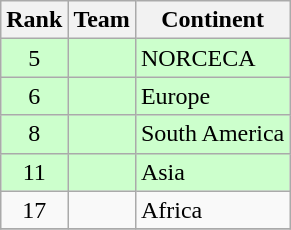<table class="wikitable">
<tr>
<th>Rank</th>
<th>Team</th>
<th>Continent</th>
</tr>
<tr bgcolor=#ccffcc>
<td align=center>5</td>
<td></td>
<td>NORCECA</td>
</tr>
<tr bgcolor=#ccffcc>
<td align=center>6</td>
<td></td>
<td>Europe</td>
</tr>
<tr bgcolor=#ccffcc>
<td align=center>8</td>
<td></td>
<td>South America</td>
</tr>
<tr bgcolor=#ccffcc>
<td align=center>11</td>
<td></td>
<td>Asia</td>
</tr>
<tr>
<td align=center>17</td>
<td></td>
<td>Africa</td>
</tr>
<tr>
</tr>
</table>
